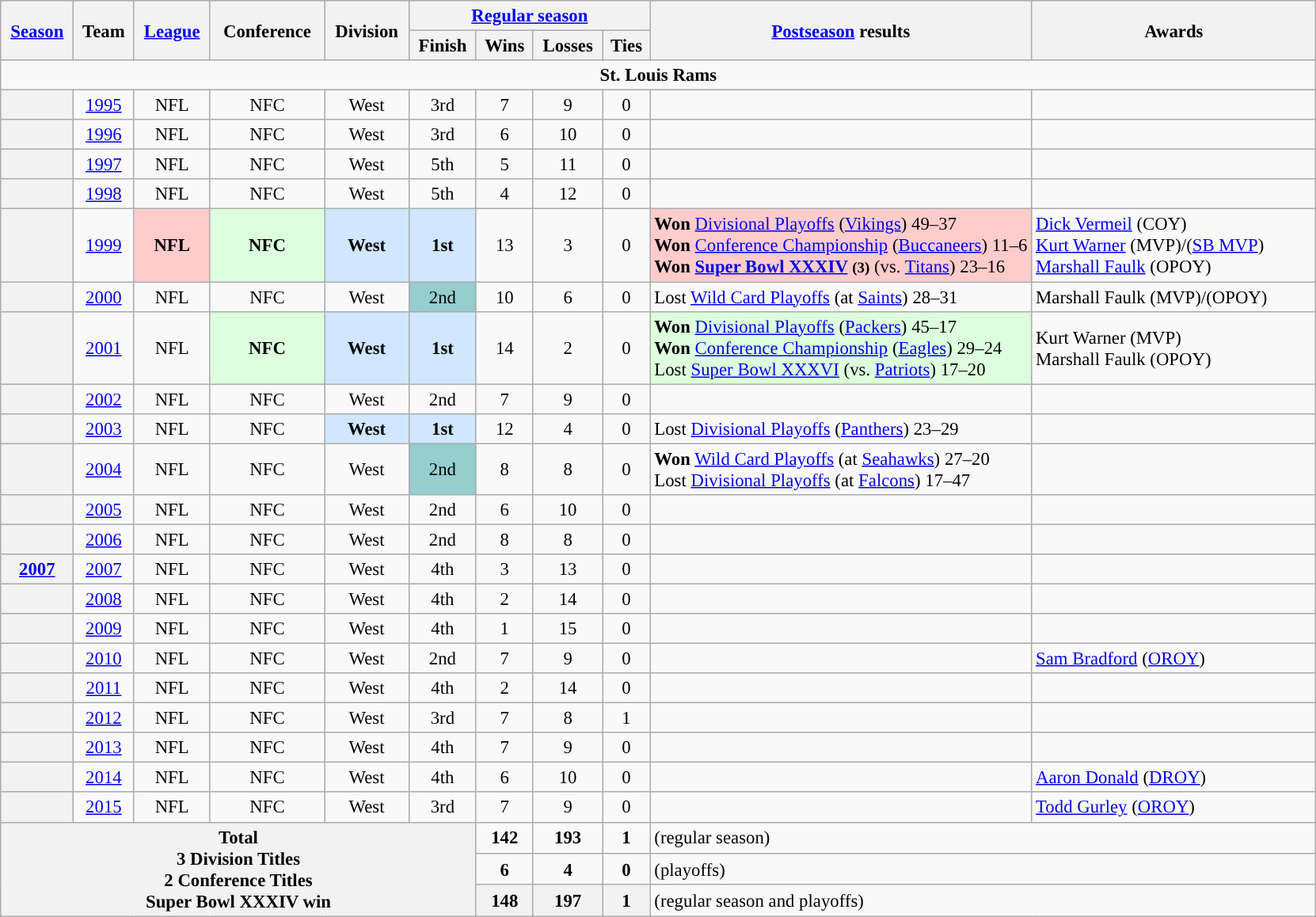<table class="wikitable" style="font-size: 95%">
<tr>
<th rowspan="2"><a href='#'>Season</a></th>
<th rowspan="2">Team</th>
<th rowspan="2"><a href='#'>League</a></th>
<th rowspan="2">Conference</th>
<th rowspan="2">Division</th>
<th colspan="4"><a href='#'>Regular season</a></th>
<th rowspan="2" style="width:29%;"><a href='#'>Postseason</a> results</th>
<th rowspan="2">Awards</th>
</tr>
<tr>
<th>Finish</th>
<th>Wins</th>
<th>Losses</th>
<th>Ties</th>
</tr>
<tr>
<td align="center" colspan="12"><strong>St. Louis Rams</strong></td>
</tr>
<tr>
<th align="center"></th>
<td align="center"><a href='#'>1995</a></td>
<td align="center">NFL</td>
<td align="center">NFC</td>
<td align="center">West</td>
<td align="center">3rd</td>
<td align="center">7</td>
<td align="center">9</td>
<td align="center">0</td>
<td></td>
<td></td>
</tr>
<tr>
<th align="center"></th>
<td align="center"><a href='#'>1996</a></td>
<td align="center">NFL</td>
<td align="center">NFC</td>
<td align="center">West</td>
<td align="center">3rd</td>
<td align="center">6</td>
<td align="center">10</td>
<td align="center">0</td>
<td></td>
<td></td>
</tr>
<tr>
<th align="center"></th>
<td align="center"><a href='#'>1997</a></td>
<td align="center">NFL</td>
<td align="center">NFC</td>
<td align="center">West</td>
<td align="center">5th</td>
<td align="center">5</td>
<td align="center">11</td>
<td align="center">0</td>
<td></td>
<td></td>
</tr>
<tr>
<th align="center"></th>
<td align="center"><a href='#'>1998</a></td>
<td align="center">NFL</td>
<td align="center">NFC</td>
<td align="center">West</td>
<td align="center">5th</td>
<td align="center">4</td>
<td align="center">12</td>
<td align="center">0</td>
<td></td>
<td></td>
</tr>
<tr>
<th align="center"></th>
<td align="center"><a href='#'>1999</a></td>
<td align="center" style="background: #FFCCCC;"><strong>NFL</strong></td>
<td align="center" style="background: #ddffdd;"><strong>NFC</strong></td>
<td align="center" style="background: #D0E7FF;"><strong>West</strong></td>
<td align="center" style="background: #D0E7FF;"><strong>1st</strong></td>
<td align="center">13</td>
<td align="center">3</td>
<td align="center">0</td>
<td style="background: #FFCCCC;"><strong>Won</strong> <a href='#'>Divisional Playoffs</a> (<a href='#'>Vikings</a>) 49–37<br><strong>Won</strong> <a href='#'>Conference Championship</a> (<a href='#'>Buccaneers</a>) 11–6<br><strong>Won <a href='#'>Super Bowl XXXIV</a> <small>(3)</small></strong> (vs. <a href='#'>Titans</a>) 23–16</td>
<td><a href='#'>Dick Vermeil</a> (COY)<br><a href='#'>Kurt Warner</a> (MVP)/(<a href='#'>SB MVP</a>)<br><a href='#'>Marshall Faulk</a> (OPOY)</td>
</tr>
<tr>
<th align="center"></th>
<td align="center"><a href='#'>2000</a></td>
<td align="center">NFL</td>
<td align="center">NFC</td>
<td align="center">West</td>
<td align="center" bgcolor="#96CDCD">2nd</td>
<td align="center">10</td>
<td align="center">6</td>
<td align="center">0</td>
<td>Lost <a href='#'>Wild Card Playoffs</a> (at <a href='#'>Saints</a>) 28–31</td>
<td>Marshall Faulk (MVP)/(OPOY)</td>
</tr>
<tr>
<th align="center"></th>
<td align="center"><a href='#'>2001</a></td>
<td align="center">NFL</td>
<td align="center" style="background: #ddffdd;"><strong>NFC</strong></td>
<td align="center" style="background: #D0E7FF;"><strong>West</strong></td>
<td align="center" style="background: #D0E7FF;"><strong>1st</strong></td>
<td align="center">14</td>
<td align="center">2</td>
<td align="center">0</td>
<td bgcolor="#ddffdd"><strong>Won</strong> <a href='#'>Divisional Playoffs</a> (<a href='#'>Packers</a>) 45–17<br><strong>Won</strong> <a href='#'>Conference Championship</a> (<a href='#'>Eagles</a>) 29–24<br>Lost <a href='#'>Super Bowl XXXVI</a> (vs. <a href='#'>Patriots</a>) 17–20</td>
<td>Kurt Warner (MVP)<br>Marshall Faulk (OPOY)</td>
</tr>
<tr>
<th align="center"></th>
<td align="center"><a href='#'>2002</a></td>
<td align="center">NFL</td>
<td align="center">NFC</td>
<td align="center">West</td>
<td align="center">2nd</td>
<td align="center">7</td>
<td align="center">9</td>
<td align="center">0</td>
<td></td>
<td></td>
</tr>
<tr>
<th align="center"></th>
<td align="center"><a href='#'>2003</a></td>
<td align="center">NFL</td>
<td align="center">NFC</td>
<td align="center" style="background: #D0E7FF;"><strong>West</strong></td>
<td align="center" style="background: #D0E7FF;"><strong>1st</strong></td>
<td align="center">12</td>
<td align="center">4</td>
<td align="center">0</td>
<td>Lost <a href='#'>Divisional Playoffs</a> (<a href='#'>Panthers</a>) 23–29 </td>
<td></td>
</tr>
<tr>
<th align="center"></th>
<td align="center"><a href='#'>2004</a></td>
<td align="center">NFL</td>
<td align="center">NFC</td>
<td align="center">West</td>
<td align="center" bgcolor="#96CDCD">2nd</td>
<td align="center">8</td>
<td align="center">8</td>
<td align="center">0</td>
<td><strong>Won</strong> <a href='#'>Wild Card Playoffs</a> (at <a href='#'>Seahawks</a>) 27–20<br>Lost <a href='#'>Divisional Playoffs</a> (at <a href='#'>Falcons</a>) 17–47</td>
<td></td>
</tr>
<tr>
<th align="center"></th>
<td align="center"><a href='#'>2005</a></td>
<td align="center">NFL</td>
<td align="center">NFC</td>
<td align="center">West</td>
<td align="center">2nd</td>
<td align="center">6</td>
<td align="center">10</td>
<td align="center">0</td>
<td></td>
<td></td>
</tr>
<tr>
<th align="center"></th>
<td align="center"><a href='#'>2006</a></td>
<td align="center">NFL</td>
<td align="center">NFC</td>
<td align="center">West</td>
<td align="center">2nd</td>
<td align="center">8</td>
<td align="center">8</td>
<td align="center">0</td>
<td></td>
<td></td>
</tr>
<tr>
<th align="center"><a href='#'>2007</a></th>
<td align="center"><a href='#'>2007</a></td>
<td align="center">NFL</td>
<td align="center">NFC</td>
<td align="center">West</td>
<td align="center">4th</td>
<td align="center">3</td>
<td align="center">13</td>
<td align="center">0</td>
<td></td>
<td></td>
</tr>
<tr>
<th align="center"></th>
<td align="center"><a href='#'>2008</a></td>
<td align="center">NFL</td>
<td align="center">NFC</td>
<td align="center">West</td>
<td align="center">4th</td>
<td align="center">2</td>
<td align="center">14</td>
<td align="center">0</td>
<td></td>
<td></td>
</tr>
<tr>
<th align="center"></th>
<td align="center"><a href='#'>2009</a></td>
<td align="center">NFL</td>
<td align="center">NFC</td>
<td align="center">West</td>
<td align="center">4th</td>
<td align="center">1</td>
<td align="center">15</td>
<td align="center">0</td>
<td></td>
<td></td>
</tr>
<tr>
<th align="center"></th>
<td align="center"><a href='#'>2010</a></td>
<td align="center">NFL</td>
<td align="center">NFC</td>
<td align="center">West</td>
<td align="center">2nd</td>
<td align="center">7</td>
<td align="center">9</td>
<td align="center">0</td>
<td></td>
<td><a href='#'>Sam Bradford</a> (<a href='#'>OROY</a>)</td>
</tr>
<tr>
<th align="center"></th>
<td align="center"><a href='#'>2011</a></td>
<td align="center">NFL</td>
<td align="center">NFC</td>
<td align="center">West</td>
<td align="center">4th</td>
<td align="center">2</td>
<td align="center">14</td>
<td align="center">0</td>
<td></td>
<td></td>
</tr>
<tr>
<th align="center"></th>
<td align="center"><a href='#'>2012</a></td>
<td align="center">NFL</td>
<td align="center">NFC</td>
<td align="center">West</td>
<td align="center">3rd</td>
<td align="center">7</td>
<td align="center">8</td>
<td align="center">1</td>
<td></td>
<td></td>
</tr>
<tr>
<th align="center"></th>
<td align="center"><a href='#'>2013</a></td>
<td align="center">NFL</td>
<td align="center">NFC</td>
<td align="center">West</td>
<td align="center">4th</td>
<td align="center">7</td>
<td align="center">9</td>
<td align="center">0</td>
<td></td>
<td></td>
</tr>
<tr>
<th align="center"></th>
<td align="center"><a href='#'>2014</a></td>
<td align="center">NFL</td>
<td align="center">NFC</td>
<td align="center">West</td>
<td align="center">4th</td>
<td align="center">6</td>
<td align="center">10</td>
<td align="center">0</td>
<td></td>
<td><a href='#'>Aaron Donald</a> (<a href='#'>DROY</a>)</td>
</tr>
<tr>
<th align="center"></th>
<td align="center"><a href='#'>2015</a></td>
<td align="center">NFL</td>
<td align="center">NFC</td>
<td align="center">West</td>
<td align="center">3rd</td>
<td align="center">7</td>
<td align="center">9</td>
<td align="center">0</td>
<td></td>
<td><a href='#'>Todd Gurley</a> (<a href='#'>OROY</a>)</td>
</tr>
<tr>
<th align="center" rowspan="3" colspan="6">Total<br>3 Division Titles<br>2 Conference Titles<br>Super Bowl XXXIV win</th>
<td align="center"><strong>142</strong></td>
<td align="center"><strong>193</strong></td>
<td align="center"><strong>1</strong></td>
<td colspan="2">(regular season)</td>
</tr>
<tr>
<td align="center"><strong>6</strong></td>
<td align="center"><strong>4</strong></td>
<td align="center"><strong>0</strong></td>
<td colspan="2">(playoffs)</td>
</tr>
<tr>
<th align="center"><strong>148</strong></th>
<th align="center"><strong>197</strong></th>
<th align="center"><strong>1</strong></th>
<td colspan="2">(regular season and playoffs)</td>
</tr>
</table>
